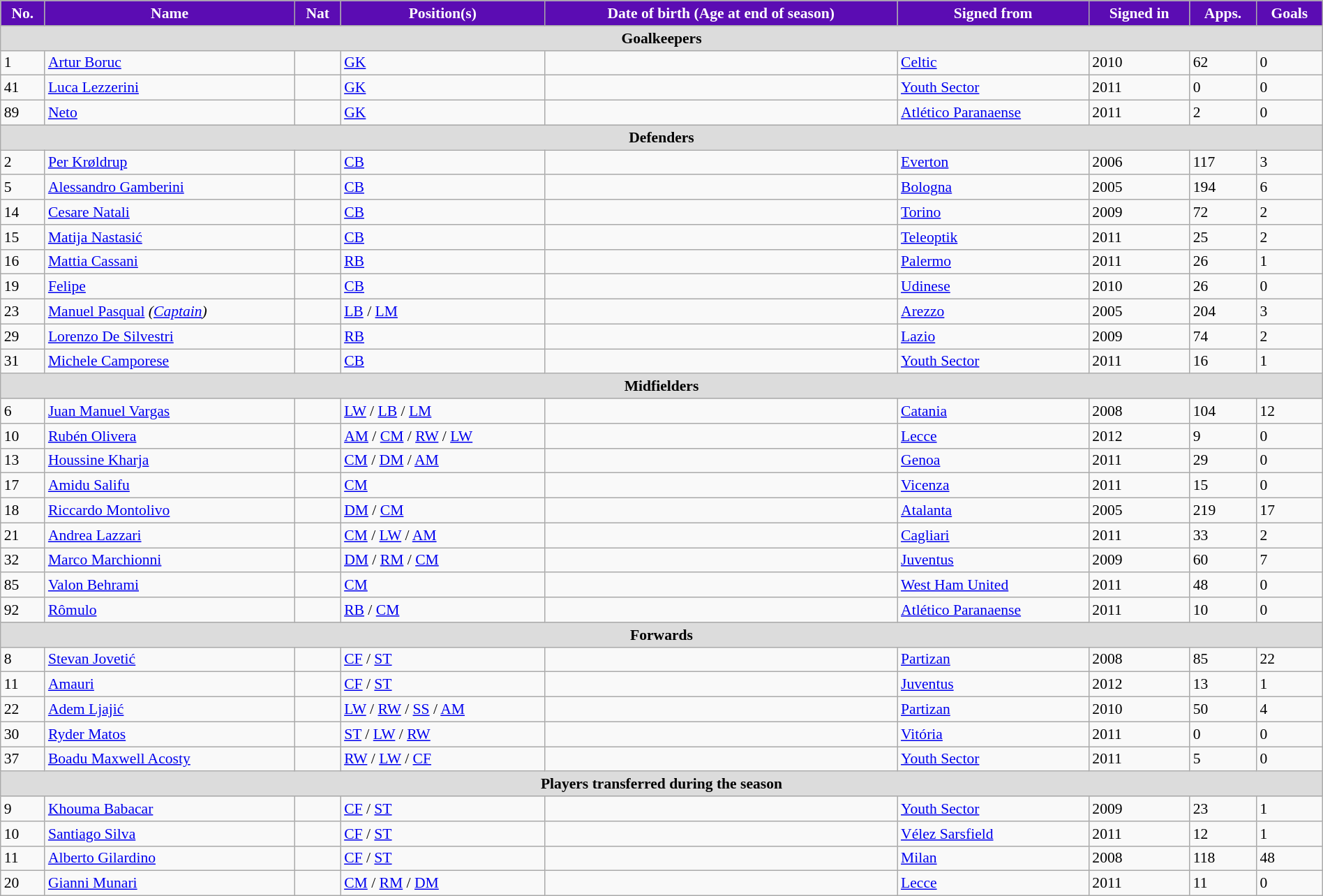<table class="wikitable" style="text-align:left; font-size:90%; width:100%;">
<tr>
<th style="background:#5B0CB3; color:white; text-align:center;">No.</th>
<th style="background:#5B0CB3; color:white; text-align:center;">Name</th>
<th style="background:#5B0CB3; color:white; text-align:center;">Nat</th>
<th style="background:#5B0CB3; color:white; text-align:center;">Position(s)</th>
<th style="background:#5B0CB3; color:white; text-align:center;">Date of birth (Age at end of season)</th>
<th style="background:#5B0CB3; color:white; text-align:center;">Signed from</th>
<th style="background:#5B0CB3; color:white; text-align:center;">Signed in</th>
<th style="background:#5B0CB3; color:white; text-align:center;">Apps.</th>
<th style="background:#5B0CB3; color:white; text-align:center;">Goals</th>
</tr>
<tr>
<th colspan=10 style="background:#DCDCDC; text-align:center;">Goalkeepers</th>
</tr>
<tr>
<td>1</td>
<td><a href='#'>Artur Boruc</a></td>
<td></td>
<td><a href='#'>GK</a></td>
<td></td>
<td> <a href='#'>Celtic</a></td>
<td>2010</td>
<td>62</td>
<td>0</td>
</tr>
<tr>
<td>41</td>
<td><a href='#'>Luca Lezzerini</a></td>
<td></td>
<td><a href='#'>GK</a></td>
<td></td>
<td> <a href='#'>Youth Sector</a></td>
<td>2011</td>
<td>0</td>
<td>0</td>
</tr>
<tr>
<td>89</td>
<td><a href='#'>Neto</a></td>
<td></td>
<td><a href='#'>GK</a></td>
<td></td>
<td> <a href='#'>Atlético Paranaense</a></td>
<td>2011</td>
<td>2</td>
<td>0</td>
</tr>
<tr>
<th colspan=10 style="background:#DCDCDC; text-align:center;">Defenders</th>
</tr>
<tr>
<td>2</td>
<td><a href='#'>Per Krøldrup</a></td>
<td></td>
<td><a href='#'>CB</a></td>
<td></td>
<td> <a href='#'>Everton</a></td>
<td>2006</td>
<td>117</td>
<td>3</td>
</tr>
<tr>
<td>5</td>
<td><a href='#'>Alessandro Gamberini</a></td>
<td></td>
<td><a href='#'>CB</a></td>
<td></td>
<td> <a href='#'>Bologna</a></td>
<td>2005</td>
<td>194</td>
<td>6</td>
</tr>
<tr>
<td>14</td>
<td><a href='#'>Cesare Natali</a></td>
<td></td>
<td><a href='#'>CB</a></td>
<td></td>
<td> <a href='#'>Torino</a></td>
<td>2009</td>
<td>72</td>
<td>2</td>
</tr>
<tr>
<td>15</td>
<td><a href='#'>Matija Nastasić</a></td>
<td></td>
<td><a href='#'>CB</a></td>
<td></td>
<td> <a href='#'>Teleoptik</a></td>
<td>2011</td>
<td>25</td>
<td>2</td>
</tr>
<tr>
<td>16</td>
<td><a href='#'>Mattia Cassani</a></td>
<td></td>
<td><a href='#'>RB</a></td>
<td></td>
<td> <a href='#'>Palermo</a></td>
<td>2011</td>
<td>26</td>
<td>1</td>
</tr>
<tr>
<td>19</td>
<td><a href='#'>Felipe</a></td>
<td></td>
<td><a href='#'>CB</a></td>
<td></td>
<td> <a href='#'>Udinese</a></td>
<td>2010</td>
<td>26</td>
<td>0</td>
</tr>
<tr>
<td>23</td>
<td><a href='#'>Manuel Pasqual</a> <em>(<a href='#'>Captain</a>)</em></td>
<td></td>
<td><a href='#'>LB</a> / <a href='#'>LM</a></td>
<td></td>
<td> <a href='#'>Arezzo</a></td>
<td>2005</td>
<td>204</td>
<td>3</td>
</tr>
<tr>
<td>29</td>
<td><a href='#'>Lorenzo De Silvestri</a></td>
<td></td>
<td><a href='#'>RB</a></td>
<td></td>
<td> <a href='#'>Lazio</a></td>
<td>2009</td>
<td>74</td>
<td>2</td>
</tr>
<tr>
<td>31</td>
<td><a href='#'>Michele Camporese</a></td>
<td></td>
<td><a href='#'>CB</a></td>
<td></td>
<td> <a href='#'>Youth Sector</a></td>
<td>2011</td>
<td>16</td>
<td>1</td>
</tr>
<tr>
<th colspan=10 style="background:#DCDCDC; text-align:center;">Midfielders</th>
</tr>
<tr>
<td>6</td>
<td><a href='#'>Juan Manuel Vargas</a></td>
<td></td>
<td><a href='#'>LW</a> / <a href='#'>LB</a> / <a href='#'>LM</a></td>
<td></td>
<td> <a href='#'>Catania</a></td>
<td>2008</td>
<td>104</td>
<td>12</td>
</tr>
<tr>
<td>10</td>
<td><a href='#'>Rubén Olivera</a></td>
<td></td>
<td><a href='#'>AM</a> / <a href='#'>CM</a> / <a href='#'>RW</a> / <a href='#'>LW</a></td>
<td></td>
<td> <a href='#'>Lecce</a></td>
<td>2012</td>
<td>9</td>
<td>0</td>
</tr>
<tr>
<td>13</td>
<td><a href='#'>Houssine Kharja</a></td>
<td></td>
<td><a href='#'>CM</a> / <a href='#'>DM</a> / <a href='#'>AM</a></td>
<td></td>
<td> <a href='#'>Genoa</a></td>
<td>2011</td>
<td>29</td>
<td>0</td>
</tr>
<tr>
<td>17</td>
<td><a href='#'>Amidu Salifu</a></td>
<td></td>
<td><a href='#'>CM</a></td>
<td></td>
<td> <a href='#'>Vicenza</a></td>
<td>2011</td>
<td>15</td>
<td>0</td>
</tr>
<tr>
<td>18</td>
<td><a href='#'>Riccardo Montolivo</a></td>
<td></td>
<td><a href='#'>DM</a> / <a href='#'>CM</a></td>
<td></td>
<td> <a href='#'>Atalanta</a></td>
<td>2005</td>
<td>219</td>
<td>17</td>
</tr>
<tr>
<td>21</td>
<td><a href='#'>Andrea Lazzari</a></td>
<td></td>
<td><a href='#'>CM</a> / <a href='#'>LW</a> / <a href='#'>AM</a></td>
<td></td>
<td> <a href='#'>Cagliari</a></td>
<td>2011</td>
<td>33</td>
<td>2</td>
</tr>
<tr>
<td>32</td>
<td><a href='#'>Marco Marchionni</a></td>
<td></td>
<td><a href='#'>DM</a> / <a href='#'>RM</a> / <a href='#'>CM</a></td>
<td></td>
<td> <a href='#'>Juventus</a></td>
<td>2009</td>
<td>60</td>
<td>7</td>
</tr>
<tr>
<td>85</td>
<td><a href='#'>Valon Behrami</a></td>
<td></td>
<td><a href='#'>CM</a></td>
<td></td>
<td> <a href='#'>West Ham United</a></td>
<td>2011</td>
<td>48</td>
<td>0</td>
</tr>
<tr>
<td>92</td>
<td><a href='#'>Rômulo</a></td>
<td></td>
<td><a href='#'>RB</a> / <a href='#'>CM</a></td>
<td></td>
<td> <a href='#'>Atlético Paranaense</a></td>
<td>2011</td>
<td>10</td>
<td>0</td>
</tr>
<tr>
<th colspan=10 style="background:#DCDCDC; text-align:center;">Forwards</th>
</tr>
<tr>
<td>8</td>
<td><a href='#'>Stevan Jovetić</a></td>
<td></td>
<td><a href='#'>CF</a> / <a href='#'>ST</a></td>
<td></td>
<td> <a href='#'>Partizan</a></td>
<td>2008</td>
<td>85</td>
<td>22</td>
</tr>
<tr>
<td>11</td>
<td><a href='#'>Amauri</a></td>
<td></td>
<td><a href='#'>CF</a> / <a href='#'>ST</a></td>
<td></td>
<td> <a href='#'>Juventus</a></td>
<td>2012</td>
<td>13</td>
<td>1</td>
</tr>
<tr>
<td>22</td>
<td><a href='#'>Adem Ljajić</a></td>
<td></td>
<td><a href='#'>LW</a> / <a href='#'>RW</a> / <a href='#'>SS</a> / <a href='#'>AM</a></td>
<td></td>
<td> <a href='#'>Partizan</a></td>
<td>2010</td>
<td>50</td>
<td>4</td>
</tr>
<tr>
<td>30</td>
<td><a href='#'>Ryder Matos</a></td>
<td></td>
<td><a href='#'>ST</a> / <a href='#'>LW</a> / <a href='#'>RW</a></td>
<td></td>
<td> <a href='#'>Vitória</a></td>
<td>2011</td>
<td>0</td>
<td>0</td>
</tr>
<tr>
<td>37</td>
<td><a href='#'>Boadu Maxwell Acosty</a></td>
<td></td>
<td><a href='#'>RW</a> / <a href='#'>LW</a> / <a href='#'>CF</a></td>
<td></td>
<td> <a href='#'>Youth Sector</a></td>
<td>2011</td>
<td>5</td>
<td>0</td>
</tr>
<tr>
<th colspan=10 style="background:#DCDCDC; text-align:center;">Players transferred during the season</th>
</tr>
<tr>
<td>9</td>
<td><a href='#'>Khouma Babacar</a></td>
<td></td>
<td><a href='#'>CF</a> / <a href='#'>ST</a></td>
<td></td>
<td> <a href='#'>Youth Sector</a></td>
<td>2009</td>
<td>23</td>
<td>1</td>
</tr>
<tr>
<td>10</td>
<td><a href='#'>Santiago Silva</a></td>
<td></td>
<td><a href='#'>CF</a> / <a href='#'>ST</a></td>
<td></td>
<td> <a href='#'>Vélez Sarsfield</a></td>
<td>2011</td>
<td>12</td>
<td>1</td>
</tr>
<tr>
<td>11</td>
<td><a href='#'>Alberto Gilardino</a></td>
<td></td>
<td><a href='#'>CF</a> / <a href='#'>ST</a></td>
<td></td>
<td> <a href='#'>Milan</a></td>
<td>2008</td>
<td>118</td>
<td>48</td>
</tr>
<tr>
<td>20</td>
<td><a href='#'>Gianni Munari</a></td>
<td></td>
<td><a href='#'>CM</a> / <a href='#'>RM</a> / <a href='#'>DM</a></td>
<td></td>
<td> <a href='#'>Lecce</a></td>
<td>2011</td>
<td>11</td>
<td>0</td>
</tr>
</table>
